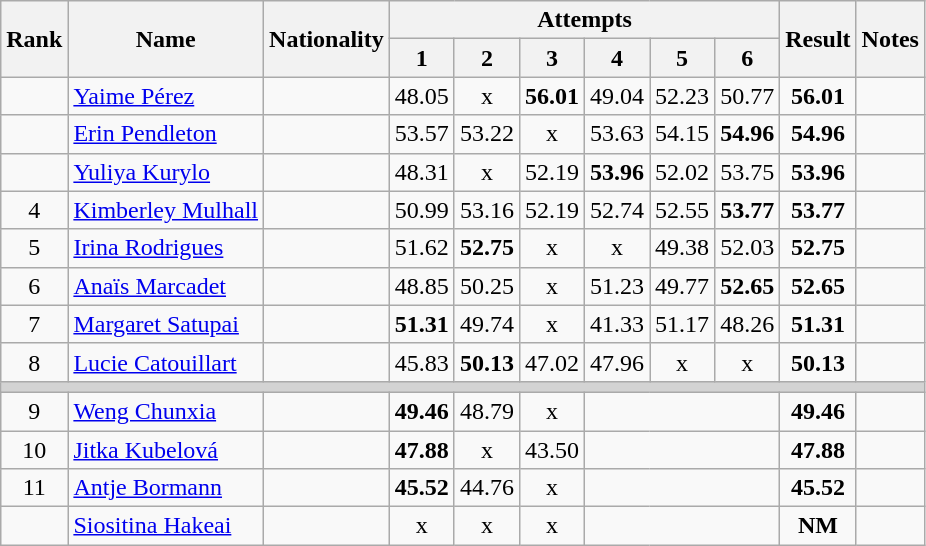<table class="wikitable sortable" style="text-align:center">
<tr>
<th rowspan=2>Rank</th>
<th rowspan=2>Name</th>
<th rowspan=2>Nationality</th>
<th colspan=6>Attempts</th>
<th rowspan=2>Result</th>
<th rowspan=2>Notes</th>
</tr>
<tr>
<th>1</th>
<th>2</th>
<th>3</th>
<th>4</th>
<th>5</th>
<th>6</th>
</tr>
<tr>
<td></td>
<td align=left><a href='#'>Yaime Pérez</a></td>
<td align=left></td>
<td>48.05</td>
<td>x</td>
<td><strong>56.01</strong></td>
<td>49.04</td>
<td>52.23</td>
<td>50.77</td>
<td><strong>56.01</strong></td>
<td></td>
</tr>
<tr>
<td></td>
<td align=left><a href='#'>Erin Pendleton</a></td>
<td align=left></td>
<td>53.57</td>
<td>53.22</td>
<td>x</td>
<td>53.63</td>
<td>54.15</td>
<td><strong>54.96</strong></td>
<td><strong>54.96</strong></td>
<td></td>
</tr>
<tr>
<td></td>
<td align=left><a href='#'>Yuliya Kurylo</a></td>
<td align=left></td>
<td>48.31</td>
<td>x</td>
<td>52.19</td>
<td><strong>53.96</strong></td>
<td>52.02</td>
<td>53.75</td>
<td><strong>53.96</strong></td>
<td></td>
</tr>
<tr>
<td>4</td>
<td align=left><a href='#'>Kimberley Mulhall</a></td>
<td align=left></td>
<td>50.99</td>
<td>53.16</td>
<td>52.19</td>
<td>52.74</td>
<td>52.55</td>
<td><strong>53.77</strong></td>
<td><strong>53.77</strong></td>
<td></td>
</tr>
<tr>
<td>5</td>
<td align=left><a href='#'>Irina Rodrigues</a></td>
<td align=left></td>
<td>51.62</td>
<td><strong>52.75</strong></td>
<td>x</td>
<td>x</td>
<td>49.38</td>
<td>52.03</td>
<td><strong>52.75</strong></td>
<td></td>
</tr>
<tr>
<td>6</td>
<td align=left><a href='#'>Anaïs Marcadet</a></td>
<td align=left></td>
<td>48.85</td>
<td>50.25</td>
<td>x</td>
<td>51.23</td>
<td>49.77</td>
<td><strong>52.65</strong></td>
<td><strong>52.65</strong></td>
<td></td>
</tr>
<tr>
<td>7</td>
<td align=left><a href='#'>Margaret Satupai</a></td>
<td align=left></td>
<td><strong>51.31</strong></td>
<td>49.74</td>
<td>x</td>
<td>41.33</td>
<td>51.17</td>
<td>48.26</td>
<td><strong>51.31</strong></td>
<td></td>
</tr>
<tr>
<td>8</td>
<td align=left><a href='#'>Lucie Catouillart</a></td>
<td align=left></td>
<td>45.83</td>
<td><strong>50.13</strong></td>
<td>47.02</td>
<td>47.96</td>
<td>x</td>
<td>x</td>
<td><strong>50.13</strong></td>
<td></td>
</tr>
<tr>
<td colspan=11 bgcolor=lightgray></td>
</tr>
<tr>
<td>9</td>
<td align=left><a href='#'>Weng Chunxia</a></td>
<td align=left></td>
<td><strong>49.46</strong></td>
<td>48.79</td>
<td>x</td>
<td colspan=3></td>
<td><strong>49.46</strong></td>
<td></td>
</tr>
<tr>
<td>10</td>
<td align=left><a href='#'>Jitka Kubelová</a></td>
<td align=left></td>
<td><strong>47.88</strong></td>
<td>x</td>
<td>43.50</td>
<td colspan=3></td>
<td><strong>47.88</strong></td>
<td></td>
</tr>
<tr>
<td>11</td>
<td align=left><a href='#'>Antje Bormann</a></td>
<td align=left></td>
<td><strong>45.52</strong></td>
<td>44.76</td>
<td>x</td>
<td colspan=3></td>
<td><strong>45.52</strong></td>
<td></td>
</tr>
<tr>
<td></td>
<td align=left><a href='#'>Siositina Hakeai</a></td>
<td align=left></td>
<td>x</td>
<td>x</td>
<td>x</td>
<td colspan=3></td>
<td><strong>NM</strong></td>
<td></td>
</tr>
</table>
